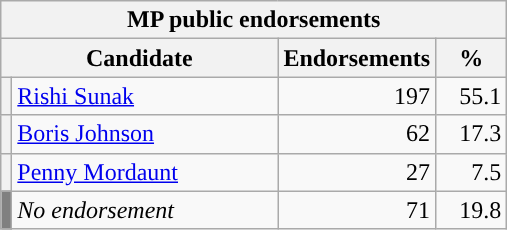<table class="wikitable" style="font-size:100%">
<tr>
<th colspan="4">MP public endorsements</th>
</tr>
<tr>
<th colspan="2" style="width: 170px">Candidate</th>
<th style="width: 50px">Endorsements</th>
<th style="width: 40px">%</th>
</tr>
<tr>
<th style="background-color: "></th>
<td style="width: 170px"><a href='#'>Rishi Sunak</a></td>
<td align="right">197</td>
<td align="right">55.1</td>
</tr>
<tr>
<th style="background-color: "></th>
<td style="width: 170px"><a href='#'>Boris Johnson</a></td>
<td align="right">62</td>
<td align="right">17.3</td>
</tr>
<tr>
<th style="background-color: "></th>
<td style="width: 170px"><a href='#'>Penny Mordaunt</a></td>
<td align="right">27</td>
<td align="right">7.5</td>
</tr>
<tr>
<th style="background-color: #808080"></th>
<td style="width: 170px"><em>No endorsement</em></td>
<td align="right">71</td>
<td align="right">19.8</td>
</tr>
</table>
